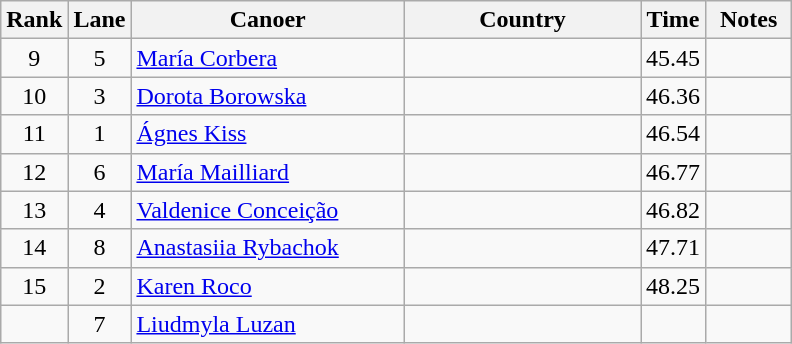<table class="wikitable sortable" style="text-align:center;">
<tr>
<th width=30>Rank</th>
<th width=30>Lane</th>
<th width=175>Canoer</th>
<th width=150>Country</th>
<th width=30>Time</th>
<th width=50>Notes</th>
</tr>
<tr>
<td>9</td>
<td>5</td>
<td align=left><a href='#'>María Corbera</a></td>
<td align=left></td>
<td>45.45</td>
<td></td>
</tr>
<tr>
<td>10</td>
<td>3</td>
<td align=left><a href='#'>Dorota Borowska</a></td>
<td align=left></td>
<td>46.36</td>
<td></td>
</tr>
<tr>
<td>11</td>
<td>1</td>
<td align=left><a href='#'>Ágnes Kiss</a></td>
<td align=left></td>
<td>46.54</td>
<td></td>
</tr>
<tr>
<td>12</td>
<td>6</td>
<td align=left><a href='#'>María Mailliard</a></td>
<td align=left></td>
<td>46.77</td>
<td></td>
</tr>
<tr>
<td>13</td>
<td>4</td>
<td align=left><a href='#'>Valdenice Conceição</a></td>
<td align=left></td>
<td>46.82</td>
<td></td>
</tr>
<tr>
<td>14</td>
<td>8</td>
<td align=left><a href='#'>Anastasiia Rybachok</a></td>
<td align=left></td>
<td>47.71</td>
<td></td>
</tr>
<tr>
<td>15</td>
<td>2</td>
<td align=left><a href='#'>Karen Roco</a></td>
<td align=left></td>
<td>48.25</td>
<td></td>
</tr>
<tr>
<td></td>
<td>7</td>
<td align=left><a href='#'>Liudmyla Luzan</a></td>
<td align=left></td>
<td></td>
<td></td>
</tr>
</table>
